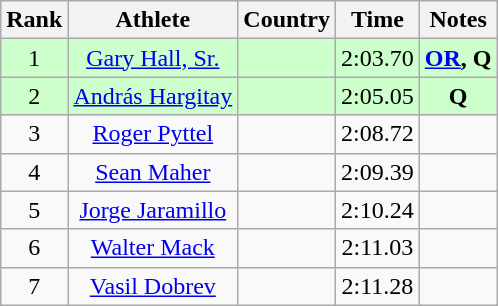<table class="wikitable sortable" style="text-align:center">
<tr>
<th>Rank</th>
<th>Athlete</th>
<th>Country</th>
<th>Time</th>
<th>Notes</th>
</tr>
<tr bgcolor=ccffcc>
<td>1</td>
<td><a href='#'>Gary Hall, Sr.</a></td>
<td align=left></td>
<td>2:03.70</td>
<td><strong><a href='#'>OR</a>, Q</strong></td>
</tr>
<tr bgcolor=ccffcc>
<td>2</td>
<td><a href='#'>András Hargitay</a></td>
<td align=left></td>
<td>2:05.05</td>
<td><strong> Q </strong></td>
</tr>
<tr>
<td>3</td>
<td><a href='#'>Roger Pyttel</a></td>
<td align=left></td>
<td>2:08.72</td>
<td><strong> </strong></td>
</tr>
<tr>
<td>4</td>
<td><a href='#'>Sean Maher</a></td>
<td align=left></td>
<td>2:09.39</td>
<td><strong> </strong></td>
</tr>
<tr>
<td>5</td>
<td><a href='#'>Jorge Jaramillo</a></td>
<td align=left></td>
<td>2:10.24</td>
<td><strong> </strong></td>
</tr>
<tr>
<td>6</td>
<td><a href='#'>Walter Mack</a></td>
<td align=left></td>
<td>2:11.03</td>
<td><strong> </strong></td>
</tr>
<tr>
<td>7</td>
<td><a href='#'>Vasil Dobrev</a></td>
<td align=left></td>
<td>2:11.28</td>
<td><strong> </strong></td>
</tr>
</table>
